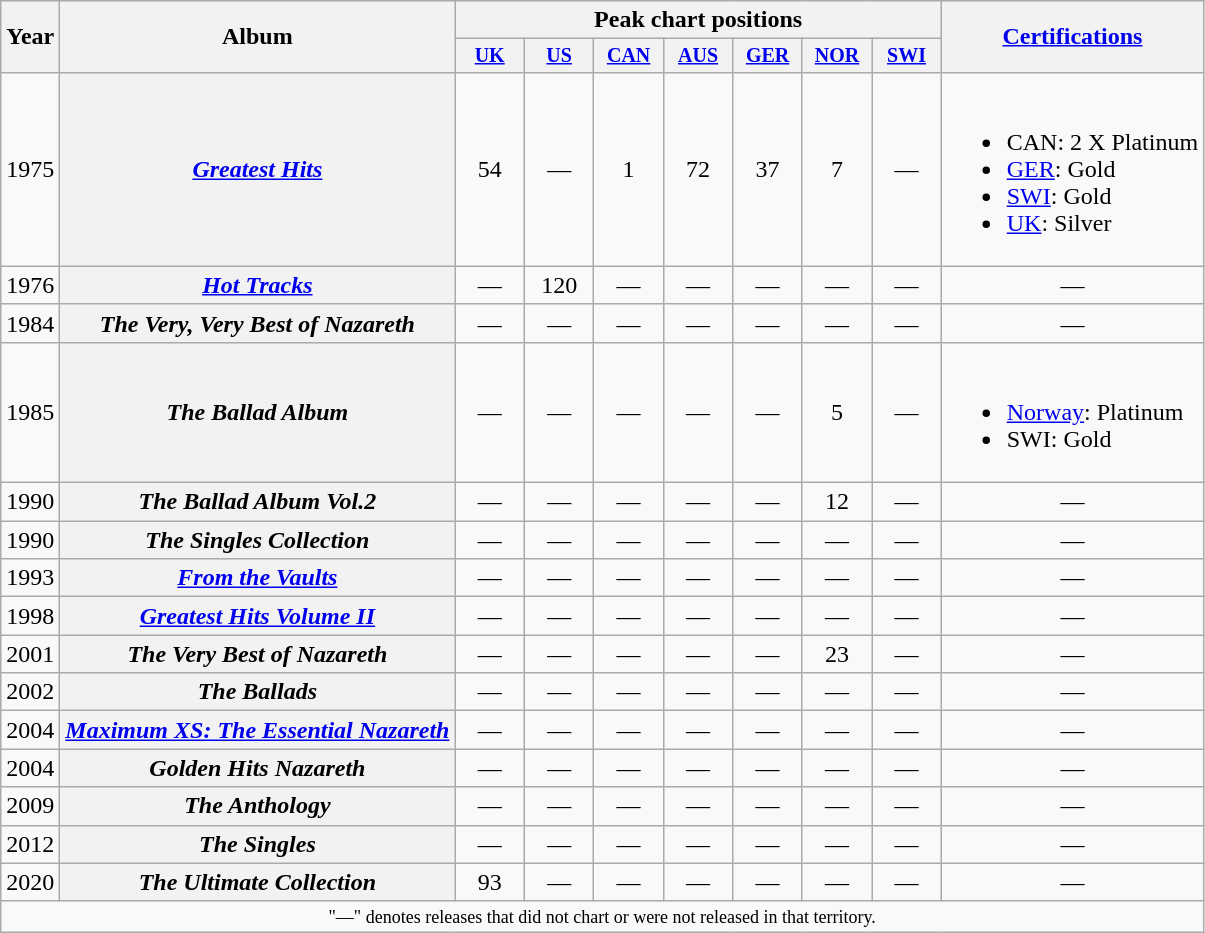<table class="wikitable plainrowheaders" style="text-align:center;">
<tr>
<th rowspan="2">Year</th>
<th rowspan="2">Album</th>
<th colspan="7">Peak chart positions</th>
<th rowspan="2"><a href='#'>Certifications</a></th>
</tr>
<tr style="font-size:smaller;">
<th width="40"><a href='#'>UK</a><br></th>
<th width="40"><a href='#'>US</a><br></th>
<th width="40"><a href='#'>CAN</a><br></th>
<th width="40"><a href='#'>AUS</a><br></th>
<th width="40"><a href='#'>GER</a><br></th>
<th width="40"><a href='#'>NOR</a><br></th>
<th width="40"><a href='#'>SWI</a><br></th>
</tr>
<tr>
<td>1975</td>
<th scope="row"><em><a href='#'>Greatest Hits</a></em></th>
<td>54</td>
<td>—</td>
<td>1</td>
<td>72</td>
<td>37</td>
<td>7</td>
<td>—</td>
<td align="left"><br><ul><li>CAN: 2 X Platinum</li><li><a href='#'>GER</a>: Gold</li><li><a href='#'>SWI</a>: Gold</li><li><a href='#'>UK</a>: Silver</li></ul></td>
</tr>
<tr>
<td>1976</td>
<th scope="row"><em><a href='#'>Hot Tracks</a></em></th>
<td>—</td>
<td>120</td>
<td>—</td>
<td>—</td>
<td>—</td>
<td>—</td>
<td>—</td>
<td>—</td>
</tr>
<tr>
<td>1984</td>
<th scope="row"><em>The Very, Very Best of Nazareth</em></th>
<td>—</td>
<td>—</td>
<td>—</td>
<td>—</td>
<td>—</td>
<td>—</td>
<td>—</td>
<td>—</td>
</tr>
<tr>
<td>1985</td>
<th scope="row"><em>The Ballad Album</em></th>
<td>—</td>
<td>—</td>
<td>—</td>
<td>—</td>
<td>—</td>
<td>5</td>
<td>—</td>
<td align="left"><br><ul><li><a href='#'>Norway</a>: Platinum</li><li>SWI: Gold</li></ul></td>
</tr>
<tr>
<td>1990</td>
<th scope="row"><em>The Ballad Album Vol.2 </em></th>
<td>—</td>
<td>—</td>
<td>—</td>
<td>—</td>
<td>—</td>
<td>12</td>
<td>—</td>
<td>—</td>
</tr>
<tr>
<td>1990</td>
<th scope="row"><em>The Singles Collection</em></th>
<td>—</td>
<td>—</td>
<td>—</td>
<td>—</td>
<td>—</td>
<td>—</td>
<td>—</td>
<td>—</td>
</tr>
<tr>
<td>1993</td>
<th scope="row"><em><a href='#'>From the Vaults</a></em></th>
<td>—</td>
<td>—</td>
<td>—</td>
<td>—</td>
<td>—</td>
<td>—</td>
<td>—</td>
<td>—</td>
</tr>
<tr>
<td>1998</td>
<th scope="row"><em><a href='#'>Greatest Hits Volume II</a></em></th>
<td>—</td>
<td>—</td>
<td>—</td>
<td>—</td>
<td>—</td>
<td>—</td>
<td>—</td>
<td>—</td>
</tr>
<tr>
<td>2001</td>
<th scope="row"><em>The Very Best of Nazareth</em></th>
<td>—</td>
<td>—</td>
<td>—</td>
<td>—</td>
<td>—</td>
<td>23</td>
<td>—</td>
<td>—</td>
</tr>
<tr>
<td>2002</td>
<th scope="row"><em>The Ballads</em></th>
<td>—</td>
<td>—</td>
<td>—</td>
<td>—</td>
<td>—</td>
<td>—</td>
<td>—</td>
<td>—</td>
</tr>
<tr>
<td>2004</td>
<th scope="row"><em><a href='#'>Maximum XS: The Essential Nazareth</a></em></th>
<td>—</td>
<td>—</td>
<td>—</td>
<td>—</td>
<td>—</td>
<td>—</td>
<td>—</td>
<td>—</td>
</tr>
<tr>
<td>2004</td>
<th scope="row"><em>Golden Hits Nazareth</em></th>
<td>—</td>
<td>—</td>
<td>—</td>
<td>—</td>
<td>—</td>
<td>—</td>
<td>—</td>
<td>—</td>
</tr>
<tr>
<td>2009</td>
<th scope="row"><em>The Anthology</em></th>
<td>—</td>
<td>—</td>
<td>—</td>
<td>—</td>
<td>—</td>
<td>—</td>
<td>—</td>
<td>—</td>
</tr>
<tr>
<td>2012</td>
<th scope="row"><em>The Singles</em></th>
<td>—</td>
<td>—</td>
<td>—</td>
<td>—</td>
<td>—</td>
<td>—</td>
<td>—</td>
<td>—</td>
</tr>
<tr>
<td>2020</td>
<th scope="row"><em>The Ultimate Collection</em></th>
<td>93</td>
<td>—</td>
<td>—</td>
<td>—</td>
<td>—</td>
<td>—</td>
<td>—</td>
<td>—</td>
</tr>
<tr>
<td colspan="10" style="text-align:center; font-size:9pt;">"—" denotes releases that did not chart or were not released in that territory.</td>
</tr>
</table>
